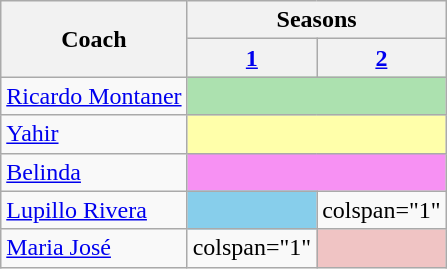<table class="wikitable">
<tr>
<th rowspan="2">Coach</th>
<th colspan="2">Seasons</th>
</tr>
<tr>
<th width="40"><a href='#'>1</a></th>
<th width="40"><a href='#'>2</a></th>
</tr>
<tr>
<td><a href='#'>Ricardo Montaner</a></td>
<td colspan="2" style="background:#ace1af"></td>
</tr>
<tr>
<td><a href='#'>Yahir</a></td>
<td colspan="2" style="background:#ffffaa"></td>
</tr>
<tr>
<td><a href='#'>Belinda</a></td>
<td colspan="2" style="background:#f791f3"></td>
</tr>
<tr>
<td><a href='#'>Lupillo Rivera</a></td>
<td style="background:#87ceeb"></td>
<td>colspan="1" </td>
</tr>
<tr>
<td><a href='#'>Maria José</a></td>
<td>colspan="1" </td>
<td style="background:#f0c4c4"></td>
</tr>
</table>
